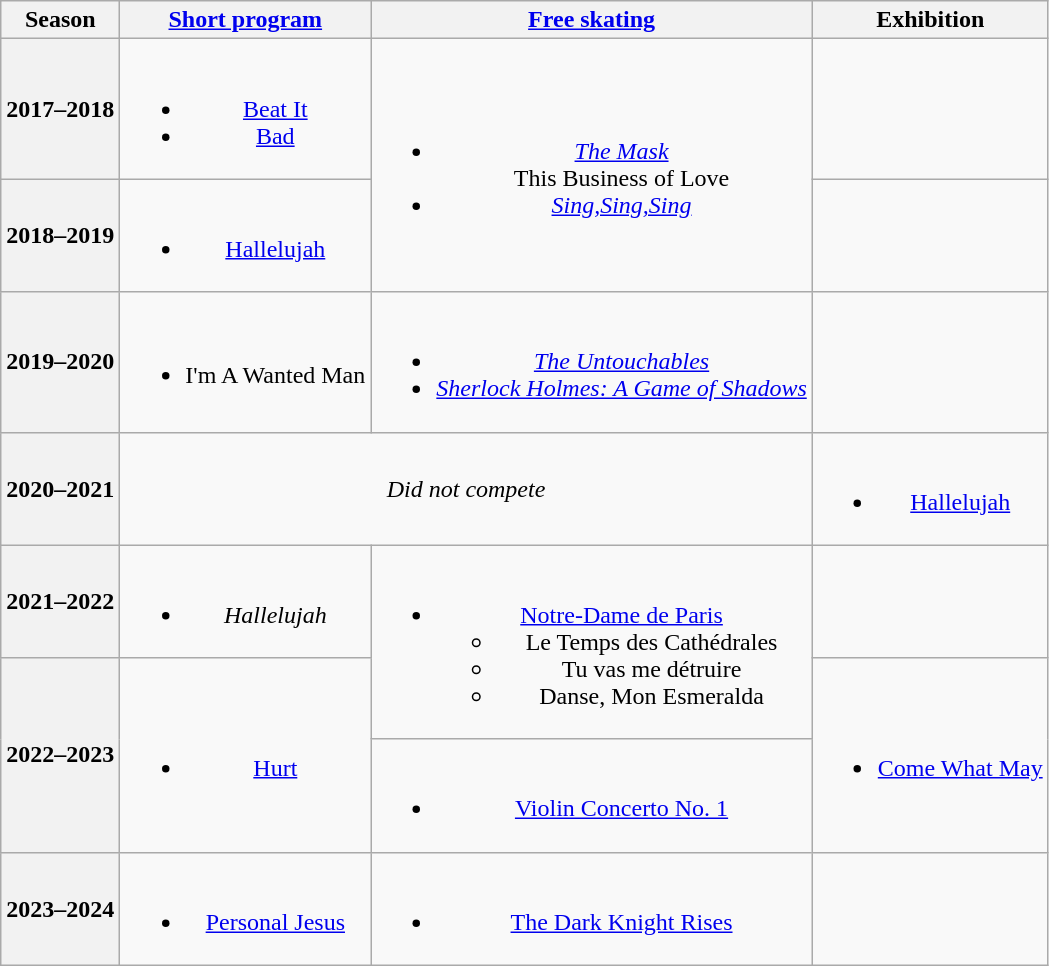<table class="wikitable" style="text-align:center">
<tr>
<th>Season</th>
<th><a href='#'>Short program</a></th>
<th><a href='#'>Free skating</a></th>
<th>Exhibition</th>
</tr>
<tr>
<th>2017–2018 <br> </th>
<td><br><ul><li><a href='#'>Beat It</a></li><li><a href='#'>Bad</a> <br> </li></ul></td>
<td rowspan="2"><br><ul><li><em><a href='#'>The Mask</a></em> <br> This Business of Love <br> </li><li><em><a href='#'>Sing,Sing,Sing</a></em> <br> </li></ul></td>
<td></td>
</tr>
<tr>
<th>2018–2019 <br> </th>
<td><br><ul><li><a href='#'>Hallelujah</a> <br> </li></ul></td>
<td></td>
</tr>
<tr>
<th>2019–2020 <br> </th>
<td><br><ul><li>I'm A Wanted Man <br> </li></ul></td>
<td><br><ul><li><em><a href='#'>The Untouchables</a></em> <br> </li><li><em><a href='#'>Sherlock Holmes: A Game of Shadows</a></em> <br> </li></ul></td>
<td></td>
</tr>
<tr>
<th>2020–2021</th>
<td colspan="2"><em>Did not compete</em></td>
<td><br><ul><li><a href='#'>Hallelujah</a> <br> </li></ul></td>
</tr>
<tr>
<th>2021–2022 <br> </th>
<td><br><ul><li><em>Hallelujah</em></li></ul></td>
<td rowspan="2"><br><ul><li><a href='#'>Notre-Dame de Paris</a> <br><ul><li>Le Temps des Cathédrales <br></li><li>Tu vas me détruire <br></li><li>Danse, Mon Esmeralda <br></li></ul></li></ul></td>
<td></td>
</tr>
<tr>
<th rowspan="2">2022–2023 <br> </th>
<td rowspan="2"><br><ul><li><a href='#'>Hurt</a> <br> </li></ul></td>
<td rowspan="2"><br><ul><li><a href='#'>Come What May</a> <br></li></ul></td>
</tr>
<tr>
<td><br><ul><li><a href='#'>Violin Concerto No. 1</a> <br> </li></ul></td>
</tr>
<tr>
<th>2023–2024 <br> </th>
<td><br><ul><li><a href='#'>Personal Jesus</a> <br> </li></ul></td>
<td><br><ul><li><a href='#'>The Dark Knight Rises</a> <br> </li></ul></td>
<td></td>
</tr>
</table>
